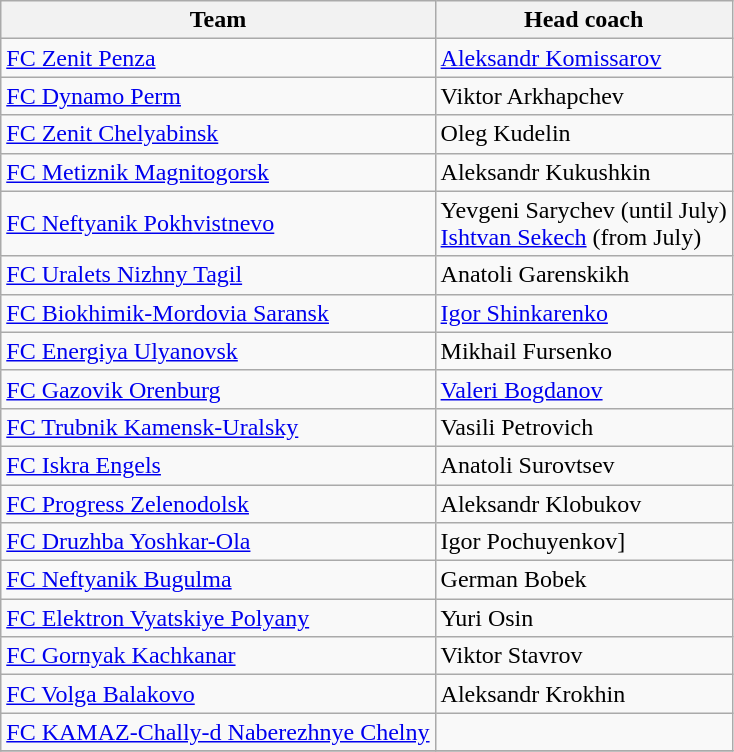<table class="wikitable">
<tr>
<th>Team</th>
<th>Head coach</th>
</tr>
<tr>
<td><a href='#'>FC Zenit Penza</a></td>
<td><a href='#'>Aleksandr Komissarov</a></td>
</tr>
<tr>
<td><a href='#'>FC Dynamo Perm</a></td>
<td>Viktor Arkhapchev</td>
</tr>
<tr>
<td><a href='#'>FC Zenit Chelyabinsk</a></td>
<td>Oleg Kudelin</td>
</tr>
<tr>
<td><a href='#'>FC Metiznik Magnitogorsk</a></td>
<td>Aleksandr Kukushkin</td>
</tr>
<tr>
<td><a href='#'>FC Neftyanik Pokhvistnevo</a></td>
<td>Yevgeni Sarychev (until July)<br><a href='#'>Ishtvan Sekech</a> (from July)</td>
</tr>
<tr>
<td><a href='#'>FC Uralets Nizhny Tagil</a></td>
<td>Anatoli Garenskikh</td>
</tr>
<tr>
<td><a href='#'>FC Biokhimik-Mordovia Saransk</a></td>
<td><a href='#'>Igor Shinkarenko</a></td>
</tr>
<tr>
<td><a href='#'>FC Energiya Ulyanovsk</a></td>
<td>Mikhail Fursenko</td>
</tr>
<tr>
<td><a href='#'>FC Gazovik Orenburg</a></td>
<td><a href='#'>Valeri Bogdanov</a></td>
</tr>
<tr>
<td><a href='#'>FC Trubnik Kamensk-Uralsky</a></td>
<td>Vasili Petrovich</td>
</tr>
<tr>
<td><a href='#'>FC Iskra Engels</a></td>
<td>Anatoli Surovtsev</td>
</tr>
<tr>
<td><a href='#'>FC Progress Zelenodolsk</a></td>
<td>Aleksandr Klobukov</td>
</tr>
<tr>
<td><a href='#'>FC Druzhba Yoshkar-Ola</a></td>
<td>Igor Pochuyenkov]</td>
</tr>
<tr>
<td><a href='#'>FC Neftyanik Bugulma</a></td>
<td>German Bobek</td>
</tr>
<tr>
<td><a href='#'>FC Elektron Vyatskiye Polyany</a></td>
<td>Yuri Osin</td>
</tr>
<tr>
<td><a href='#'>FC Gornyak Kachkanar</a></td>
<td>Viktor Stavrov</td>
</tr>
<tr>
<td><a href='#'>FC Volga Balakovo</a></td>
<td>Aleksandr Krokhin</td>
</tr>
<tr>
<td><a href='#'>FC KAMAZ-Chally-d Naberezhnye Chelny</a></td>
<td></td>
</tr>
<tr>
</tr>
</table>
